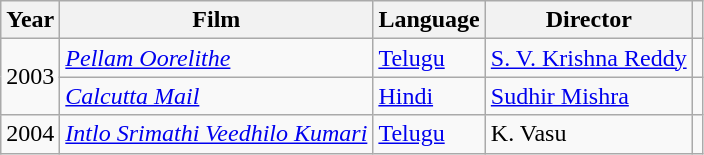<table class="wikitable sortable">
<tr>
<th scope="col">Year</th>
<th scope="col">Film</th>
<th scope="col">Language</th>
<th scope="col">Director</th>
<th scope="col" class="unsortable"></th>
</tr>
<tr>
<td rowspan="2">2003</td>
<td><em><a href='#'>Pellam Oorelithe</a></em></td>
<td><a href='#'>Telugu</a></td>
<td><a href='#'>S. V. Krishna Reddy</a></td>
<td></td>
</tr>
<tr>
<td><em><a href='#'>Calcutta Mail</a></em></td>
<td><a href='#'>Hindi</a></td>
<td><a href='#'>Sudhir Mishra</a></td>
<td></td>
</tr>
<tr>
<td rowspan="1">2004</td>
<td><em><a href='#'>Intlo Srimathi Veedhilo Kumari</a></em></td>
<td><a href='#'>Telugu</a></td>
<td>K. Vasu</td>
<td></td>
</tr>
</table>
